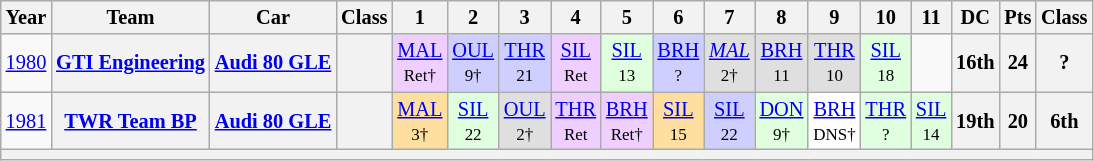<table class="wikitable" style="text-align:center; font-size:85%">
<tr>
<th>Year</th>
<th>Team</th>
<th>Car</th>
<th>Class</th>
<th>1</th>
<th>2</th>
<th>3</th>
<th>4</th>
<th>5</th>
<th>6</th>
<th>7</th>
<th>8</th>
<th>9</th>
<th>10</th>
<th>11</th>
<th>DC</th>
<th>Pts</th>
<th>Class</th>
</tr>
<tr>
<td><a href='#'>1980</a></td>
<th><a href='#'>GTI Engineering</a></th>
<th><a href='#'>Audi 80 GLE</a></th>
<th><span></span></th>
<td style="background:#EFCFFF;"><a href='#'>MAL</a><br><small>Ret†</small></td>
<td style="background:#CFCFFF;"><a href='#'>OUL</a><br><small>9†</small></td>
<td style="background:#CFCFFF;"><a href='#'>THR</a><br><small>21</small></td>
<td style="background:#EFCFFF;"><a href='#'>SIL</a><br><small>Ret</small></td>
<td style="background:#DFFFDF;"><a href='#'>SIL</a><br><small>13</small></td>
<td style="background:#CFCFFF;"><a href='#'>BRH</a><br><small>?</small></td>
<td style="background:#DFDFDF;"><em><a href='#'>MAL</a></em><br><small>2†</small></td>
<td style="background:#DFDFDF;"><a href='#'>BRH</a><br><small>11</small></td>
<td style="background:#DFDFDF;"><a href='#'>THR</a><br><small>10</small></td>
<td style="background:#DFFFDF;"><a href='#'>SIL</a><br><small>18</small></td>
<td></td>
<th>16th</th>
<th>24</th>
<th>?</th>
</tr>
<tr>
<td><a href='#'>1981</a></td>
<th><a href='#'>TWR Team BP</a></th>
<th><a href='#'>Audi 80 GLE</a></th>
<th><span></span></th>
<td style="background:#FFDF9F;"><a href='#'>MAL</a><br><small>3†</small></td>
<td style="background:#DFFFDF;"><a href='#'>SIL</a><br><small>22</small></td>
<td style="background:#DFDFDF;"><a href='#'>OUL</a><br><small>2†</small></td>
<td style="background:#EFCFFF;"><a href='#'>THR</a><br><small>Ret</small></td>
<td style="background:#EFCFFF;"><a href='#'>BRH</a><br><small>Ret†</small></td>
<td style="background:#FFDF9F;"><a href='#'>SIL</a><br><small>15</small></td>
<td style="background:#CFCFFF;"><a href='#'>SIL</a><br><small>22</small></td>
<td style="background:#DFFFDF;"><a href='#'>DON</a><br><small>9†</small></td>
<td style="background:#FFFFFF;"><a href='#'>BRH</a><br><small>DNS†</small></td>
<td style="background:#DFFFDF;"><a href='#'>THR</a><br><small>?</small></td>
<td style="background:#DFFFDF;"><a href='#'>SIL</a><br><small>14</small></td>
<th>19th</th>
<th>20</th>
<th>6th</th>
</tr>
<tr>
<th colspan="18"></th>
</tr>
</table>
